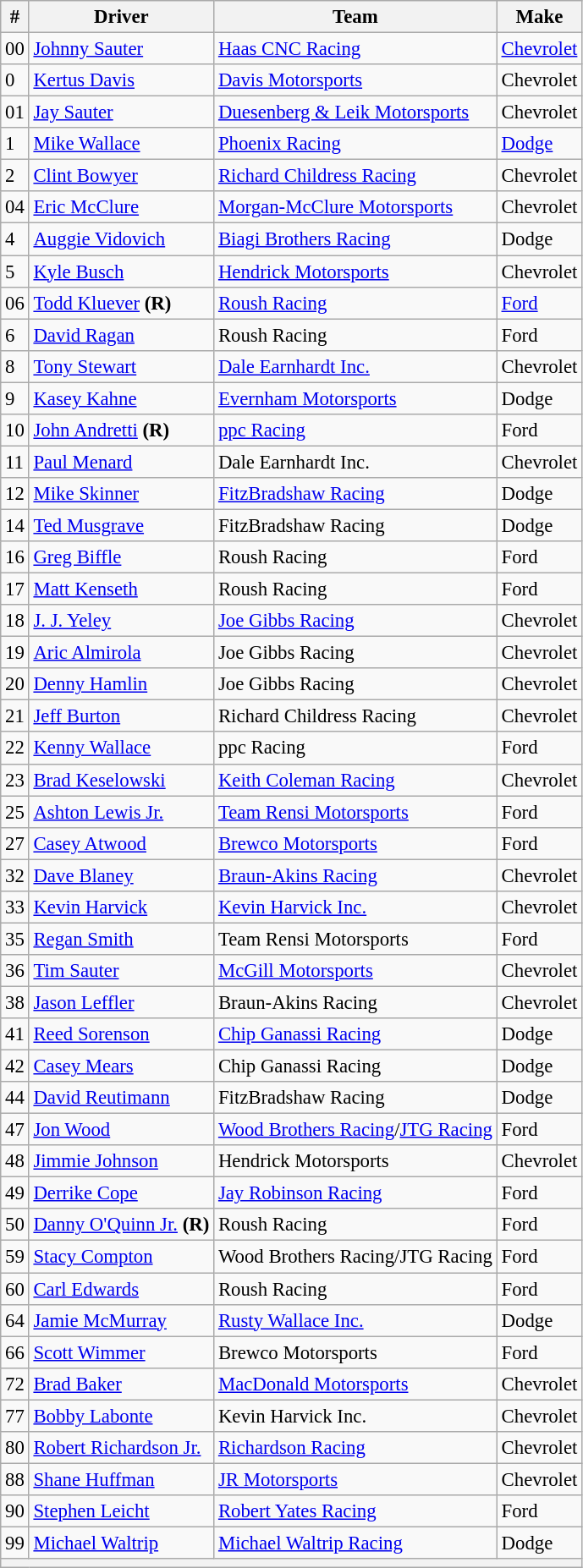<table class="wikitable" style="font-size:95%">
<tr>
<th>#</th>
<th>Driver</th>
<th>Team</th>
<th>Make</th>
</tr>
<tr>
<td>00</td>
<td><a href='#'>Johnny Sauter</a></td>
<td><a href='#'>Haas CNC Racing</a></td>
<td><a href='#'>Chevrolet</a></td>
</tr>
<tr>
<td>0</td>
<td><a href='#'>Kertus Davis</a></td>
<td><a href='#'>Davis Motorsports</a></td>
<td>Chevrolet</td>
</tr>
<tr>
<td>01</td>
<td><a href='#'>Jay Sauter</a></td>
<td><a href='#'>Duesenberg & Leik Motorsports</a></td>
<td>Chevrolet</td>
</tr>
<tr>
<td>1</td>
<td><a href='#'>Mike Wallace</a></td>
<td><a href='#'>Phoenix Racing</a></td>
<td><a href='#'>Dodge</a></td>
</tr>
<tr>
<td>2</td>
<td><a href='#'>Clint Bowyer</a></td>
<td><a href='#'>Richard Childress Racing</a></td>
<td>Chevrolet</td>
</tr>
<tr>
<td>04</td>
<td><a href='#'>Eric McClure</a></td>
<td><a href='#'>Morgan-McClure Motorsports</a></td>
<td>Chevrolet</td>
</tr>
<tr>
<td>4</td>
<td><a href='#'>Auggie Vidovich</a></td>
<td><a href='#'>Biagi Brothers Racing</a></td>
<td>Dodge</td>
</tr>
<tr>
<td>5</td>
<td><a href='#'>Kyle Busch</a></td>
<td><a href='#'>Hendrick Motorsports</a></td>
<td>Chevrolet</td>
</tr>
<tr>
<td>06</td>
<td><a href='#'>Todd Kluever</a> <strong>(R)</strong></td>
<td><a href='#'>Roush Racing</a></td>
<td><a href='#'>Ford</a></td>
</tr>
<tr>
<td>6</td>
<td><a href='#'>David Ragan</a></td>
<td>Roush Racing</td>
<td>Ford</td>
</tr>
<tr>
<td>8</td>
<td><a href='#'>Tony Stewart</a></td>
<td><a href='#'>Dale Earnhardt Inc.</a></td>
<td>Chevrolet</td>
</tr>
<tr>
<td>9</td>
<td><a href='#'>Kasey Kahne</a></td>
<td><a href='#'>Evernham Motorsports</a></td>
<td>Dodge</td>
</tr>
<tr>
<td>10</td>
<td><a href='#'>John Andretti</a> <strong>(R)</strong></td>
<td><a href='#'>ppc Racing</a></td>
<td>Ford</td>
</tr>
<tr>
<td>11</td>
<td><a href='#'>Paul Menard</a></td>
<td>Dale Earnhardt Inc.</td>
<td>Chevrolet</td>
</tr>
<tr>
<td>12</td>
<td><a href='#'>Mike Skinner</a></td>
<td><a href='#'>FitzBradshaw Racing</a></td>
<td>Dodge</td>
</tr>
<tr>
<td>14</td>
<td><a href='#'>Ted Musgrave</a></td>
<td>FitzBradshaw Racing</td>
<td>Dodge</td>
</tr>
<tr>
<td>16</td>
<td><a href='#'>Greg Biffle</a></td>
<td>Roush Racing</td>
<td>Ford</td>
</tr>
<tr>
<td>17</td>
<td><a href='#'>Matt Kenseth</a></td>
<td>Roush Racing</td>
<td>Ford</td>
</tr>
<tr>
<td>18</td>
<td><a href='#'>J. J. Yeley</a></td>
<td><a href='#'>Joe Gibbs Racing</a></td>
<td>Chevrolet</td>
</tr>
<tr>
<td>19</td>
<td><a href='#'>Aric Almirola</a></td>
<td>Joe Gibbs Racing</td>
<td>Chevrolet</td>
</tr>
<tr>
<td>20</td>
<td><a href='#'>Denny Hamlin</a></td>
<td>Joe Gibbs Racing</td>
<td>Chevrolet</td>
</tr>
<tr>
<td>21</td>
<td><a href='#'>Jeff Burton</a></td>
<td>Richard Childress Racing</td>
<td>Chevrolet</td>
</tr>
<tr>
<td>22</td>
<td><a href='#'>Kenny Wallace</a></td>
<td>ppc Racing</td>
<td>Ford</td>
</tr>
<tr>
<td>23</td>
<td><a href='#'>Brad Keselowski</a></td>
<td><a href='#'>Keith Coleman Racing</a></td>
<td>Chevrolet</td>
</tr>
<tr>
<td>25</td>
<td><a href='#'>Ashton Lewis Jr.</a></td>
<td><a href='#'>Team Rensi Motorsports</a></td>
<td>Ford</td>
</tr>
<tr>
<td>27</td>
<td><a href='#'>Casey Atwood</a></td>
<td><a href='#'>Brewco Motorsports</a></td>
<td>Ford</td>
</tr>
<tr>
<td>32</td>
<td><a href='#'>Dave Blaney</a></td>
<td><a href='#'>Braun-Akins Racing</a></td>
<td>Chevrolet</td>
</tr>
<tr>
<td>33</td>
<td><a href='#'>Kevin Harvick</a></td>
<td><a href='#'>Kevin Harvick Inc.</a></td>
<td>Chevrolet</td>
</tr>
<tr>
<td>35</td>
<td><a href='#'>Regan Smith</a></td>
<td>Team Rensi Motorsports</td>
<td>Ford</td>
</tr>
<tr>
<td>36</td>
<td><a href='#'>Tim Sauter</a></td>
<td><a href='#'>McGill Motorsports</a></td>
<td>Chevrolet</td>
</tr>
<tr>
<td>38</td>
<td><a href='#'>Jason Leffler</a></td>
<td>Braun-Akins Racing</td>
<td>Chevrolet</td>
</tr>
<tr>
<td>41</td>
<td><a href='#'>Reed Sorenson</a></td>
<td><a href='#'>Chip Ganassi Racing</a></td>
<td>Dodge</td>
</tr>
<tr>
<td>42</td>
<td><a href='#'>Casey Mears</a></td>
<td>Chip Ganassi Racing</td>
<td>Dodge</td>
</tr>
<tr>
<td>44</td>
<td><a href='#'>David Reutimann</a></td>
<td>FitzBradshaw Racing</td>
<td>Dodge</td>
</tr>
<tr>
<td>47</td>
<td><a href='#'>Jon Wood</a></td>
<td><a href='#'>Wood Brothers Racing</a>/<a href='#'>JTG Racing</a></td>
<td>Ford</td>
</tr>
<tr>
<td>48</td>
<td><a href='#'>Jimmie Johnson</a></td>
<td>Hendrick Motorsports</td>
<td>Chevrolet</td>
</tr>
<tr>
<td>49</td>
<td><a href='#'>Derrike Cope</a></td>
<td><a href='#'>Jay Robinson Racing</a></td>
<td>Ford</td>
</tr>
<tr>
<td>50</td>
<td><a href='#'>Danny O'Quinn Jr.</a> <strong>(R)</strong></td>
<td>Roush Racing</td>
<td>Ford</td>
</tr>
<tr>
<td>59</td>
<td><a href='#'>Stacy Compton</a></td>
<td>Wood Brothers Racing/JTG Racing</td>
<td>Ford</td>
</tr>
<tr>
<td>60</td>
<td><a href='#'>Carl Edwards</a></td>
<td>Roush Racing</td>
<td>Ford</td>
</tr>
<tr>
<td>64</td>
<td><a href='#'>Jamie McMurray</a></td>
<td><a href='#'>Rusty Wallace Inc.</a></td>
<td>Dodge</td>
</tr>
<tr>
<td>66</td>
<td><a href='#'>Scott Wimmer</a></td>
<td>Brewco Motorsports</td>
<td>Ford</td>
</tr>
<tr>
<td>72</td>
<td><a href='#'>Brad Baker</a></td>
<td><a href='#'>MacDonald Motorsports</a></td>
<td>Chevrolet</td>
</tr>
<tr>
<td>77</td>
<td><a href='#'>Bobby Labonte</a></td>
<td>Kevin Harvick Inc.</td>
<td>Chevrolet</td>
</tr>
<tr>
<td>80</td>
<td><a href='#'>Robert Richardson Jr.</a></td>
<td><a href='#'>Richardson Racing</a></td>
<td>Chevrolet</td>
</tr>
<tr>
<td>88</td>
<td><a href='#'>Shane Huffman</a></td>
<td><a href='#'>JR Motorsports</a></td>
<td>Chevrolet</td>
</tr>
<tr>
<td>90</td>
<td><a href='#'>Stephen Leicht</a></td>
<td><a href='#'>Robert Yates Racing</a></td>
<td>Ford</td>
</tr>
<tr>
<td>99</td>
<td><a href='#'>Michael Waltrip</a></td>
<td><a href='#'>Michael Waltrip Racing</a></td>
<td>Dodge</td>
</tr>
<tr>
<th colspan="4"></th>
</tr>
</table>
